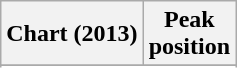<table class="wikitable sortable plainrowheaders" style="text-align:center;">
<tr>
<th scope="col">Chart (2013)</th>
<th scope="col">Peak<br>position</th>
</tr>
<tr>
</tr>
<tr>
</tr>
<tr>
</tr>
<tr>
</tr>
</table>
